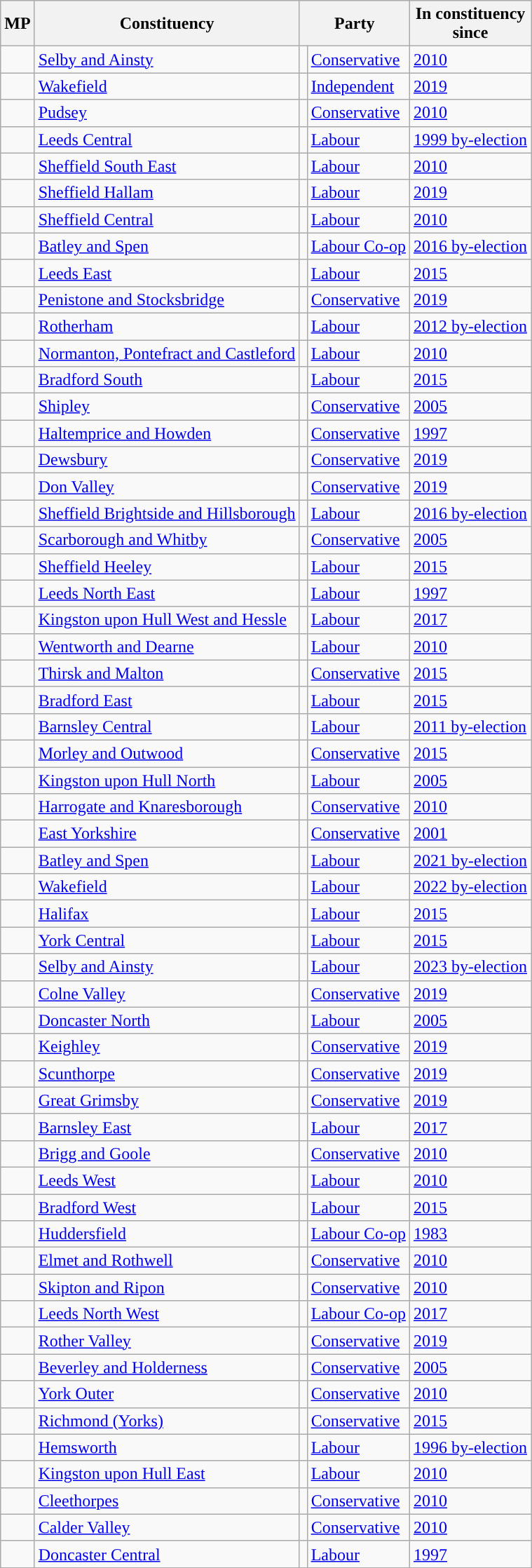<table class="wikitable sortable">
<tr>
<th>MP</th>
<th>Constituency</th>
<th colspan="2">Party</th>
<th>In constituency<br>since</th>
</tr>
<tr>
<td><em></em></td>
<td><a href='#'>Selby and Ainsty</a></td>
<td style="color:inherit;background-color: "></td>
<td><a href='#'>Conservative</a></td>
<td><a href='#'>2010</a></td>
</tr>
<tr>
<td><em></em></td>
<td><a href='#'>Wakefield</a></td>
<td style="color:inherit;background-color: "></td>
<td><a href='#'>Independent</a></td>
<td><a href='#'>2019</a></td>
</tr>
<tr>
<td></td>
<td><a href='#'>Pudsey</a></td>
<td style="color:inherit;background-color: "></td>
<td><a href='#'>Conservative</a></td>
<td><a href='#'>2010</a></td>
</tr>
<tr>
<td></td>
<td><a href='#'>Leeds Central</a></td>
<td style="color:inherit;background-color: "></td>
<td><a href='#'>Labour</a></td>
<td><a href='#'>1999 by-election</a></td>
</tr>
<tr>
<td></td>
<td><a href='#'>Sheffield South East</a></td>
<td style="color:inherit;background-color: "></td>
<td><a href='#'>Labour</a></td>
<td><a href='#'>2010</a></td>
</tr>
<tr>
<td></td>
<td><a href='#'>Sheffield Hallam</a></td>
<td style="color:inherit;background-color: "></td>
<td><a href='#'>Labour</a></td>
<td><a href='#'>2019</a></td>
</tr>
<tr>
<td></td>
<td><a href='#'>Sheffield Central</a></td>
<td style="color:inherit;background-color: "></td>
<td><a href='#'>Labour</a></td>
<td><a href='#'>2010</a></td>
</tr>
<tr>
<td><em></em></td>
<td><a href='#'>Batley and Spen</a></td>
<td style="color:inherit;background-color: "></td>
<td><a href='#'>Labour Co-op</a></td>
<td><a href='#'>2016 by-election</a></td>
</tr>
<tr>
<td></td>
<td><a href='#'>Leeds East</a></td>
<td style="color:inherit;background-color: "></td>
<td><a href='#'>Labour</a></td>
<td><a href='#'>2015</a></td>
</tr>
<tr>
<td></td>
<td><a href='#'>Penistone and Stocksbridge</a></td>
<td style="color:inherit;background-color: "></td>
<td><a href='#'>Conservative</a></td>
<td><a href='#'>2019</a></td>
</tr>
<tr>
<td></td>
<td><a href='#'>Rotherham</a></td>
<td style="color:inherit;background-color: "></td>
<td><a href='#'>Labour</a></td>
<td><a href='#'>2012 by-election</a></td>
</tr>
<tr>
<td></td>
<td><a href='#'>Normanton, Pontefract and Castleford</a></td>
<td style="color:inherit;background-color: "></td>
<td><a href='#'>Labour</a></td>
<td><a href='#'>2010</a></td>
</tr>
<tr>
<td></td>
<td><a href='#'>Bradford South</a></td>
<td style="color:inherit;background-color: "></td>
<td><a href='#'>Labour</a></td>
<td><a href='#'>2015</a></td>
</tr>
<tr>
<td></td>
<td><a href='#'>Shipley</a></td>
<td style="color:inherit;background-color: "></td>
<td><a href='#'>Conservative</a></td>
<td><a href='#'>2005</a></td>
</tr>
<tr>
<td></td>
<td><a href='#'>Haltemprice and Howden</a></td>
<td style="color:inherit;background-color: "></td>
<td><a href='#'>Conservative</a></td>
<td><a href='#'>1997</a></td>
</tr>
<tr>
<td></td>
<td><a href='#'>Dewsbury</a></td>
<td style="color:inherit;background-color: "></td>
<td><a href='#'>Conservative</a></td>
<td><a href='#'>2019</a></td>
</tr>
<tr>
<td></td>
<td><a href='#'>Don Valley</a></td>
<td style="color:inherit;background-color: "></td>
<td><a href='#'>Conservative</a></td>
<td><a href='#'>2019</a></td>
</tr>
<tr>
<td></td>
<td><a href='#'>Sheffield Brightside and Hillsborough</a></td>
<td style="color:inherit;background-color: "></td>
<td><a href='#'>Labour</a></td>
<td><a href='#'>2016 by-election</a></td>
</tr>
<tr>
<td></td>
<td><a href='#'>Scarborough and Whitby</a></td>
<td style="color:inherit;background-color: "></td>
<td><a href='#'>Conservative</a></td>
<td><a href='#'>2005</a></td>
</tr>
<tr>
<td></td>
<td><a href='#'>Sheffield Heeley</a></td>
<td style="color:inherit;background-color: "></td>
<td><a href='#'>Labour</a></td>
<td><a href='#'>2015</a></td>
</tr>
<tr>
<td></td>
<td><a href='#'>Leeds North East</a></td>
<td style="color:inherit;background-color: "></td>
<td><a href='#'>Labour</a></td>
<td><a href='#'>1997</a></td>
</tr>
<tr>
<td></td>
<td><a href='#'>Kingston upon Hull West and Hessle</a></td>
<td style="color:inherit;background-color: "></td>
<td><a href='#'>Labour</a></td>
<td><a href='#'>2017</a></td>
</tr>
<tr>
<td></td>
<td><a href='#'>Wentworth and Dearne</a></td>
<td style="color:inherit;background-color: "></td>
<td><a href='#'>Labour</a></td>
<td><a href='#'>2010</a></td>
</tr>
<tr>
<td></td>
<td><a href='#'>Thirsk and Malton</a></td>
<td style="color:inherit;background-color: "></td>
<td><a href='#'>Conservative</a></td>
<td><a href='#'>2015</a></td>
</tr>
<tr>
<td></td>
<td><a href='#'>Bradford East</a></td>
<td style="color:inherit;background-color: "></td>
<td><a href='#'>Labour</a></td>
<td><a href='#'>2015</a></td>
</tr>
<tr>
<td></td>
<td><a href='#'>Barnsley Central</a></td>
<td style="color:inherit;background-color: "></td>
<td><a href='#'>Labour</a></td>
<td><a href='#'>2011 by-election</a></td>
</tr>
<tr>
<td></td>
<td><a href='#'>Morley and Outwood</a></td>
<td style="color:inherit;background-color: "></td>
<td><a href='#'>Conservative</a></td>
<td><a href='#'>2015</a></td>
</tr>
<tr>
<td></td>
<td><a href='#'>Kingston upon Hull North</a></td>
<td style="color:inherit;background-color: "></td>
<td><a href='#'>Labour</a></td>
<td><a href='#'>2005</a></td>
</tr>
<tr>
<td></td>
<td><a href='#'>Harrogate and Knaresborough</a></td>
<td style="color:inherit;background-color: "></td>
<td><a href='#'>Conservative</a></td>
<td><a href='#'>2010</a></td>
</tr>
<tr>
<td></td>
<td><a href='#'>East Yorkshire</a></td>
<td style="color:inherit;background-color: "></td>
<td><a href='#'>Conservative</a></td>
<td><a href='#'>2001</a></td>
</tr>
<tr>
<td></td>
<td><a href='#'>Batley and Spen</a></td>
<td style="color:inherit;background-color: "></td>
<td><a href='#'>Labour</a></td>
<td><a href='#'>2021 by-election</a></td>
</tr>
<tr>
<td></td>
<td><a href='#'>Wakefield</a></td>
<td style="color:inherit;background-color: "></td>
<td><a href='#'>Labour</a></td>
<td><a href='#'>2022 by-election</a></td>
</tr>
<tr>
<td></td>
<td><a href='#'>Halifax</a></td>
<td style="color:inherit;background-color: "></td>
<td><a href='#'>Labour</a></td>
<td><a href='#'>2015</a></td>
</tr>
<tr>
<td></td>
<td><a href='#'>York Central</a></td>
<td style="color:inherit;background-color: "></td>
<td><a href='#'>Labour</a></td>
<td><a href='#'>2015</a></td>
</tr>
<tr>
<td></td>
<td><a href='#'>Selby and Ainsty</a></td>
<td style="color:inherit;background-color: "></td>
<td><a href='#'>Labour</a></td>
<td><a href='#'>2023 by-election</a></td>
</tr>
<tr>
<td></td>
<td><a href='#'>Colne Valley</a></td>
<td style="color:inherit;background-color: "></td>
<td><a href='#'>Conservative</a></td>
<td><a href='#'>2019</a></td>
</tr>
<tr>
<td></td>
<td><a href='#'>Doncaster North</a></td>
<td style="color:inherit;background-color: "></td>
<td><a href='#'>Labour</a></td>
<td><a href='#'>2005</a></td>
</tr>
<tr>
<td></td>
<td><a href='#'>Keighley</a></td>
<td style="color:inherit;background-color: "></td>
<td><a href='#'>Conservative</a></td>
<td><a href='#'>2019</a></td>
</tr>
<tr>
<td></td>
<td><a href='#'>Scunthorpe</a></td>
<td style="color:inherit;background-color: "></td>
<td><a href='#'>Conservative</a></td>
<td><a href='#'>2019</a></td>
</tr>
<tr>
<td></td>
<td><a href='#'>Great Grimsby</a></td>
<td style="color:inherit;background-color: "></td>
<td><a href='#'>Conservative</a></td>
<td><a href='#'>2019</a></td>
</tr>
<tr>
<td></td>
<td><a href='#'>Barnsley East</a></td>
<td style="color:inherit;background-color: "></td>
<td><a href='#'>Labour</a></td>
<td><a href='#'>2017</a></td>
</tr>
<tr>
<td></td>
<td><a href='#'>Brigg and Goole</a></td>
<td style="color:inherit;background-color: "></td>
<td><a href='#'>Conservative</a></td>
<td><a href='#'>2010</a></td>
</tr>
<tr>
<td></td>
<td><a href='#'>Leeds West</a></td>
<td style="color:inherit;background-color: "></td>
<td><a href='#'>Labour</a></td>
<td><a href='#'>2010</a></td>
</tr>
<tr>
<td></td>
<td><a href='#'>Bradford West</a></td>
<td style="color:inherit;background-color: "></td>
<td><a href='#'>Labour</a></td>
<td><a href='#'>2015</a></td>
</tr>
<tr>
<td></td>
<td><a href='#'>Huddersfield</a></td>
<td style="color:inherit;background-color: "></td>
<td><a href='#'>Labour Co-op</a></td>
<td><a href='#'>1983</a></td>
</tr>
<tr>
<td></td>
<td><a href='#'>Elmet and Rothwell</a></td>
<td style="color:inherit;background-color: "></td>
<td><a href='#'>Conservative</a></td>
<td><a href='#'>2010</a></td>
</tr>
<tr>
<td></td>
<td><a href='#'>Skipton and Ripon</a></td>
<td style="color:inherit;background-color: "></td>
<td><a href='#'>Conservative</a></td>
<td><a href='#'>2010</a></td>
</tr>
<tr>
<td></td>
<td><a href='#'>Leeds North West</a></td>
<td style="color:inherit;background-color: "></td>
<td><a href='#'>Labour Co-op</a></td>
<td><a href='#'>2017</a></td>
</tr>
<tr>
<td></td>
<td><a href='#'>Rother Valley</a></td>
<td style="color:inherit;background-color: "></td>
<td><a href='#'>Conservative</a></td>
<td><a href='#'>2019</a></td>
</tr>
<tr>
<td></td>
<td><a href='#'>Beverley and Holderness</a></td>
<td style="color:inherit;background-color: "></td>
<td><a href='#'>Conservative</a></td>
<td><a href='#'>2005</a></td>
</tr>
<tr>
<td></td>
<td><a href='#'>York Outer</a></td>
<td style="color:inherit;background-color: "></td>
<td><a href='#'>Conservative</a></td>
<td><a href='#'>2010</a></td>
</tr>
<tr>
<td></td>
<td><a href='#'>Richmond (Yorks)</a></td>
<td style="color:inherit;background-color: "></td>
<td><a href='#'>Conservative</a></td>
<td><a href='#'>2015</a></td>
</tr>
<tr>
<td></td>
<td><a href='#'>Hemsworth</a></td>
<td style="color:inherit;background-color: "></td>
<td><a href='#'>Labour</a></td>
<td><a href='#'>1996 by-election</a></td>
</tr>
<tr>
<td></td>
<td><a href='#'>Kingston upon Hull East</a></td>
<td style="color:inherit;background-color: "></td>
<td><a href='#'>Labour</a></td>
<td><a href='#'>2010</a></td>
</tr>
<tr>
<td></td>
<td><a href='#'>Cleethorpes</a></td>
<td style="color:inherit;background-color: "></td>
<td><a href='#'>Conservative</a></td>
<td><a href='#'>2010</a></td>
</tr>
<tr>
<td></td>
<td><a href='#'>Calder Valley</a></td>
<td style="color:inherit;background-color: "></td>
<td><a href='#'>Conservative</a></td>
<td><a href='#'>2010</a></td>
</tr>
<tr>
<td></td>
<td><a href='#'>Doncaster Central</a></td>
<td style="color:inherit;background-color: "></td>
<td><a href='#'>Labour</a></td>
<td><a href='#'>1997</a></td>
</tr>
</table>
